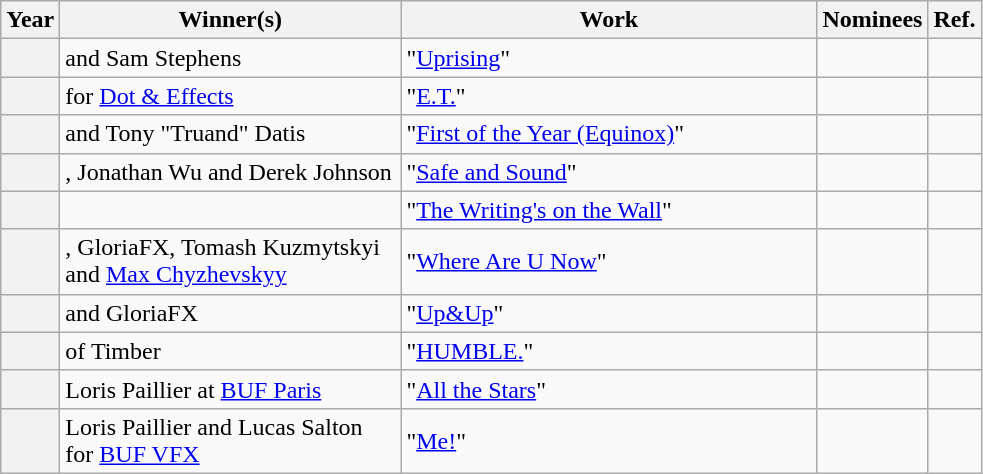<table class="wikitable sortable">
<tr>
<th scope="col" style="width:5px;">Year</th>
<th scope="col" style="width:220px;">Winner(s)</th>
<th scope="col" style="width:270px;">Work</th>
<th scope="col" class="unsortable">Nominees</th>
<th scope="col" class="unsortable">Ref.</th>
</tr>
<tr>
<th scope="row"></th>
<td> and Sam Stephens</td>
<td>"<a href='#'>Uprising</a>" </td>
<td></td>
<td align="center"></td>
</tr>
<tr>
<th scope="row"></th>
<td> for <a href='#'>Dot & Effects</a></td>
<td>"<a href='#'>E.T.</a>" </td>
<td></td>
<td align="center"></td>
</tr>
<tr>
<th scope="row"></th>
<td> and Tony "Truand" Datis</td>
<td>"<a href='#'>First of the Year (Equinox)</a>" </td>
<td></td>
<td align="center"></td>
</tr>
<tr>
<th scope="row"></th>
<td>, Jonathan Wu and Derek Johnson</td>
<td>"<a href='#'>Safe and Sound</a>" </td>
<td></td>
<td align="center"></td>
</tr>
<tr>
<th scope="row"></th>
<td></td>
<td>"<a href='#'>The Writing's on the Wall</a>" </td>
<td></td>
<td align="center"></td>
</tr>
<tr>
<th scope="row"></th>
<td>, GloriaFX, Tomash Kuzmytskyi and <a href='#'>Max Chyzhevskyy</a></td>
<td>"<a href='#'>Where Are U Now</a>" </td>
<td></td>
<td align="center"></td>
</tr>
<tr>
<th scope="row"></th>
<td> and GloriaFX</td>
<td>"<a href='#'>Up&Up</a>" </td>
<td></td>
<td align="center"></td>
</tr>
<tr>
<th scope="row"></th>
<td> of Timber</td>
<td>"<a href='#'>HUMBLE.</a>" </td>
<td></td>
<td align="center"></td>
</tr>
<tr>
<th scope="row"></th>
<td>Loris Paillier at <a href='#'>BUF Paris</a></td>
<td>"<a href='#'>All the Stars</a>" </td>
<td></td>
<td align="center"></td>
</tr>
<tr>
<th scope="row"></th>
<td>Loris Paillier and Lucas Salton for <a href='#'>BUF VFX</a></td>
<td>"<a href='#'>Me!</a>" </td>
<td></td>
<td align="center"></td>
</tr>
</table>
